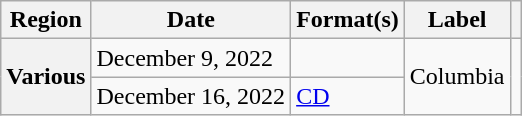<table class="wikitable plainrowheaders">
<tr>
<th scope="col">Region</th>
<th scope="col">Date</th>
<th scope="col">Format(s)</th>
<th scope="col">Label</th>
<th scope="col"></th>
</tr>
<tr>
<th rowspan="2" scope="row">Various</th>
<td>December 9, 2022</td>
<td></td>
<td rowspan="2">Columbia</td>
<td rowspan="2" align="center"></td>
</tr>
<tr>
<td>December 16, 2022</td>
<td><a href='#'>CD</a></td>
</tr>
</table>
